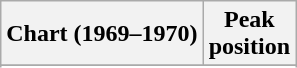<table class="wikitable sortable plainrowheaders" style="text-align:center">
<tr>
<th scope="col">Chart (1969–1970)</th>
<th scope="col">Peak<br> position</th>
</tr>
<tr>
</tr>
<tr>
</tr>
</table>
